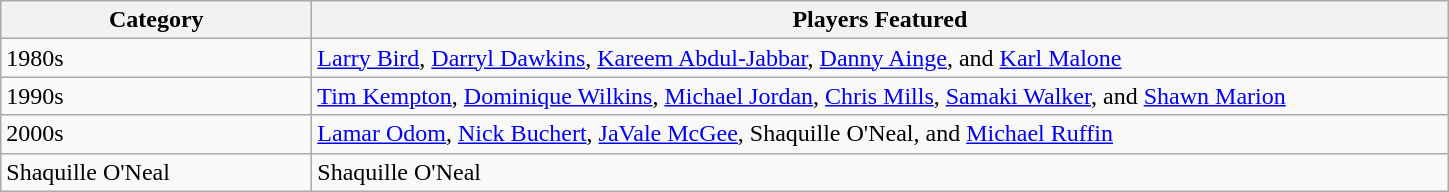<table class="wikitable" style="text-align:left">
<tr>
<th style="width:200px;">Category</th>
<th style="width:750px;">Players Featured</th>
</tr>
<tr>
<td>1980s</td>
<td><a href='#'>Larry Bird</a>, <a href='#'>Darryl Dawkins</a>, <a href='#'>Kareem Abdul-Jabbar</a>, <a href='#'>Danny Ainge</a>, and <a href='#'>Karl Malone</a></td>
</tr>
<tr>
<td>1990s</td>
<td><a href='#'>Tim Kempton</a>, <a href='#'>Dominique Wilkins</a>, <a href='#'>Michael Jordan</a>, <a href='#'>Chris Mills</a>, <a href='#'>Samaki Walker</a>, and <a href='#'>Shawn Marion</a></td>
</tr>
<tr>
<td>2000s</td>
<td><a href='#'>Lamar Odom</a>, <a href='#'>Nick Buchert</a>, <a href='#'>JaVale McGee</a>, Shaquille O'Neal, and <a href='#'>Michael Ruffin</a></td>
</tr>
<tr>
<td>Shaquille O'Neal</td>
<td>Shaquille O'Neal</td>
</tr>
</table>
